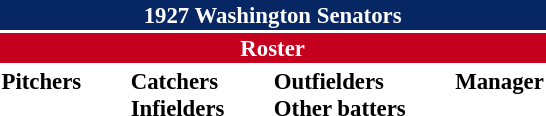<table class="toccolours" style="font-size: 95%;">
<tr>
<th colspan="10" style="background-color: #072764; color: white; text-align: center;">1927 Washington Senators</th>
</tr>
<tr>
<td colspan="10" style="background-color: #c6011f; color: white; text-align: center;"><strong>Roster</strong></td>
</tr>
<tr>
<td valign="top"><strong>Pitchers</strong><br>














</td>
<td width="25px"></td>
<td valign="top"><strong>Catchers</strong><br>



<strong>Infielders</strong>










</td>
<td width="25px"></td>
<td valign="top"><strong>Outfielders</strong><br>








<strong>Other batters</strong>
</td>
<td width="25px"></td>
<td valign="top"><strong>Manager</strong><br></td>
</tr>
<tr>
</tr>
</table>
